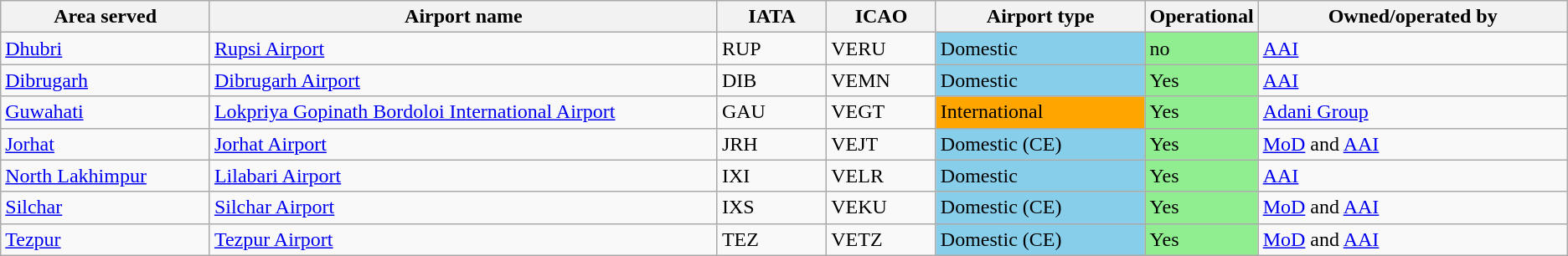<table class="sortable wikitable"style="text-align:left;"style="font-size: 85%">
<tr>
<th style="width:10em;">Area served</th>
<th style="width:25em;">Airport name</th>
<th style="width:5em;">IATA</th>
<th style="width:5em;">ICAO</th>
<th style="width:10em;">Airport type</th>
<th style="width:5em;">Operational</th>
<th style="width:15em;">Owned/operated by</th>
</tr>
<tr>
<td><a href='#'>Dhubri</a></td>
<td><a href='#'>Rupsi Airport</a></td>
<td>RUP</td>
<td>VERU</td>
<td style="background:skyblue;">Domestic</td>
<td style="background:lightgreen;">no</td>
<td><a href='#'>AAI</a></td>
</tr>
<tr>
<td><a href='#'>Dibrugarh</a></td>
<td><a href='#'>Dibrugarh Airport</a></td>
<td>DIB</td>
<td>VEMN</td>
<td style="background:skyblue;">Domestic</td>
<td style="background:lightgreen;">Yes</td>
<td><a href='#'>AAI</a></td>
</tr>
<tr>
<td><a href='#'>Guwahati</a></td>
<td><a href='#'>Lokpriya Gopinath Bordoloi International Airport</a></td>
<td>GAU</td>
<td>VEGT</td>
<td style="background:orange;">International</td>
<td style="background:lightgreen;">Yes</td>
<td><a href='#'>Adani Group</a></td>
</tr>
<tr>
<td><a href='#'>Jorhat</a></td>
<td><a href='#'>Jorhat Airport</a></td>
<td>JRH</td>
<td>VEJT</td>
<td style="background:skyblue;">Domestic (CE)</td>
<td style="background:lightgreen;">Yes</td>
<td><a href='#'>MoD</a> and <a href='#'>AAI</a></td>
</tr>
<tr>
<td><a href='#'>North Lakhimpur</a></td>
<td><a href='#'>Lilabari Airport</a></td>
<td>IXI</td>
<td>VELR</td>
<td style="background:skyblue;">Domestic</td>
<td style="background:lightgreen;">Yes</td>
<td><a href='#'>AAI</a></td>
</tr>
<tr>
<td><a href='#'>Silchar</a></td>
<td><a href='#'>Silchar Airport</a></td>
<td>IXS</td>
<td>VEKU</td>
<td style="background:skyblue;">Domestic (CE)</td>
<td style="background:lightgreen;">Yes</td>
<td><a href='#'>MoD</a> and <a href='#'>AAI</a></td>
</tr>
<tr>
<td><a href='#'>Tezpur</a></td>
<td><a href='#'>Tezpur Airport</a></td>
<td>TEZ</td>
<td>VETZ</td>
<td style="background:skyblue;">Domestic (CE)</td>
<td style="background:lightgreen;">Yes</td>
<td><a href='#'>MoD</a> and <a href='#'>AAI</a></td>
</tr>
</table>
